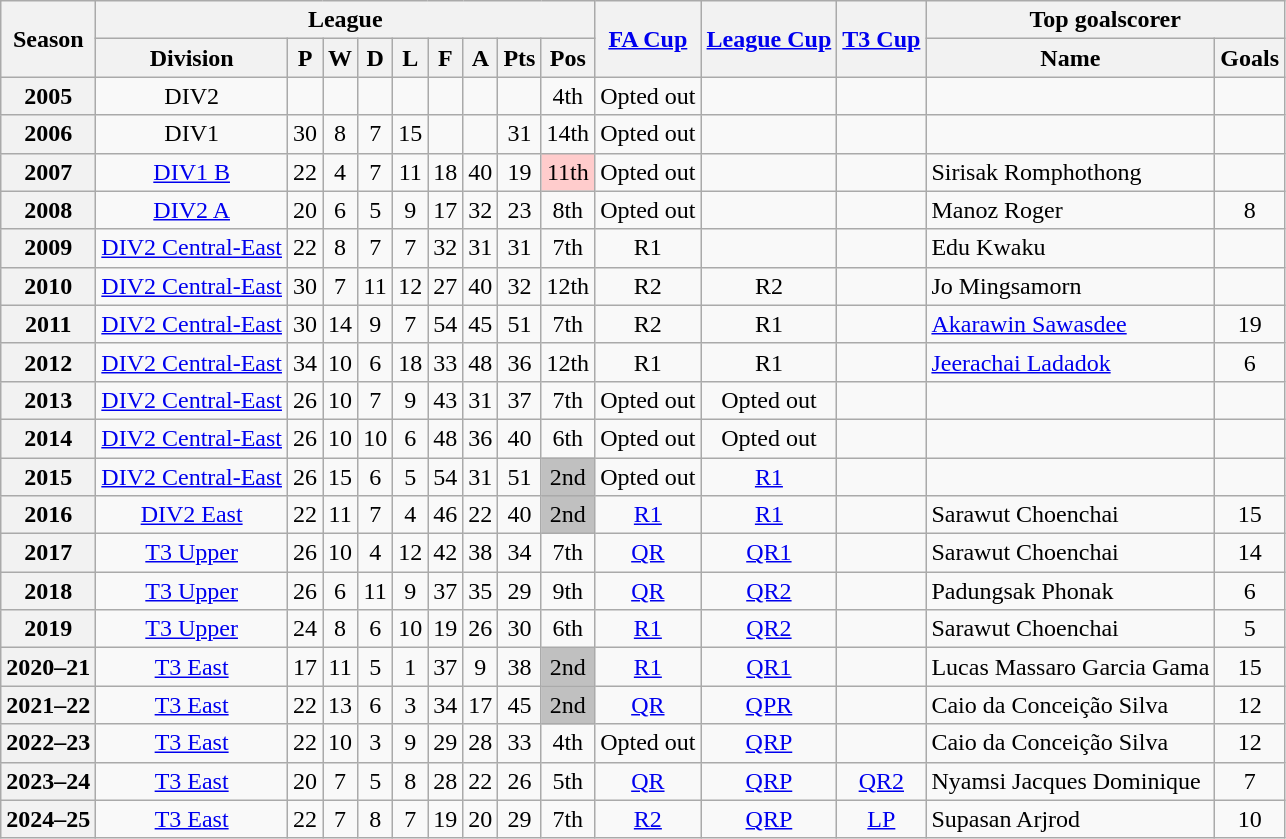<table class="wikitable" style="text-align: center">
<tr>
<th rowspan=2>Season</th>
<th colspan=9>League</th>
<th rowspan=2><a href='#'>FA Cup</a></th>
<th rowspan=2><a href='#'>League Cup</a></th>
<th rowspan=2><a href='#'>T3 Cup</a></th>
<th colspan=2>Top goalscorer</th>
</tr>
<tr>
<th>Division</th>
<th>P</th>
<th>W</th>
<th>D</th>
<th>L</th>
<th>F</th>
<th>A</th>
<th>Pts</th>
<th>Pos</th>
<th>Name</th>
<th>Goals</th>
</tr>
<tr>
<th>2005</th>
<td>DIV2</td>
<td></td>
<td></td>
<td></td>
<td></td>
<td></td>
<td></td>
<td></td>
<td>4th</td>
<td>Opted out</td>
<td></td>
<td></td>
<td></td>
<td></td>
</tr>
<tr>
<th>2006</th>
<td>DIV1</td>
<td>30</td>
<td>8</td>
<td>7</td>
<td>15</td>
<td></td>
<td></td>
<td>31</td>
<td>14th</td>
<td>Opted out</td>
<td></td>
<td></td>
<td></td>
<td></td>
</tr>
<tr>
<th>2007</th>
<td><a href='#'>DIV1 B</a></td>
<td>22</td>
<td>4</td>
<td>7</td>
<td>11</td>
<td>18</td>
<td>40</td>
<td>19</td>
<td bgcolor="#FFCCCC">11th</td>
<td>Opted out</td>
<td></td>
<td></td>
<td align="left"> Sirisak Romphothong</td>
<td></td>
</tr>
<tr>
<th>2008</th>
<td><a href='#'>DIV2 A</a></td>
<td>20</td>
<td>6</td>
<td>5</td>
<td>9</td>
<td>17</td>
<td>32</td>
<td>23</td>
<td>8th</td>
<td>Opted out</td>
<td></td>
<td></td>
<td align="left"> Manoz Roger</td>
<td>8</td>
</tr>
<tr>
<th>2009</th>
<td><a href='#'>DIV2 Central-East</a></td>
<td>22</td>
<td>8</td>
<td>7</td>
<td>7</td>
<td>32</td>
<td>31</td>
<td>31</td>
<td>7th</td>
<td>R1</td>
<td></td>
<td></td>
<td align="left"> Edu Kwaku</td>
<td></td>
</tr>
<tr>
<th>2010</th>
<td><a href='#'>DIV2 Central-East</a></td>
<td>30</td>
<td>7</td>
<td>11</td>
<td>12</td>
<td>27</td>
<td>40</td>
<td>32</td>
<td>12th</td>
<td>R2</td>
<td>R2</td>
<td></td>
<td align="left"> Jo Mingsamorn</td>
<td></td>
</tr>
<tr>
<th>2011</th>
<td><a href='#'>DIV2 Central-East</a></td>
<td>30</td>
<td>14</td>
<td>9</td>
<td>7</td>
<td>54</td>
<td>45</td>
<td>51</td>
<td>7th</td>
<td>R2</td>
<td>R1</td>
<td></td>
<td align="left"> <a href='#'>Akarawin Sawasdee</a></td>
<td>19</td>
</tr>
<tr>
<th>2012</th>
<td><a href='#'>DIV2 Central-East</a></td>
<td>34</td>
<td>10</td>
<td>6</td>
<td>18</td>
<td>33</td>
<td>48</td>
<td>36</td>
<td>12th</td>
<td>R1</td>
<td>R1</td>
<td></td>
<td align="left"> <a href='#'>Jeerachai Ladadok</a></td>
<td>6</td>
</tr>
<tr>
<th>2013</th>
<td><a href='#'>DIV2 Central-East</a></td>
<td>26</td>
<td>10</td>
<td>7</td>
<td>9</td>
<td>43</td>
<td>31</td>
<td>37</td>
<td>7th</td>
<td>Opted out</td>
<td>Opted out</td>
<td></td>
<td></td>
<td></td>
</tr>
<tr>
<th>2014</th>
<td><a href='#'>DIV2 Central-East</a></td>
<td>26</td>
<td>10</td>
<td>10</td>
<td>6</td>
<td>48</td>
<td>36</td>
<td>40</td>
<td>6th</td>
<td>Opted out</td>
<td>Opted out</td>
<td></td>
<td></td>
<td></td>
</tr>
<tr>
<th>2015</th>
<td><a href='#'>DIV2 Central-East</a></td>
<td>26</td>
<td>15</td>
<td>6</td>
<td>5</td>
<td>54</td>
<td>31</td>
<td>51</td>
<td bgcolor=silver>2nd</td>
<td>Opted out</td>
<td><a href='#'>R1</a></td>
<td></td>
<td></td>
<td></td>
</tr>
<tr>
<th>2016</th>
<td><a href='#'>DIV2 East</a></td>
<td>22</td>
<td>11</td>
<td>7</td>
<td>4</td>
<td>46</td>
<td>22</td>
<td>40</td>
<td bgcolor=silver>2nd</td>
<td><a href='#'>R1</a></td>
<td><a href='#'>R1</a></td>
<td></td>
<td align="left"> Sarawut Choenchai</td>
<td>15</td>
</tr>
<tr>
<th>2017</th>
<td><a href='#'>T3 Upper</a></td>
<td>26</td>
<td>10</td>
<td>4</td>
<td>12</td>
<td>42</td>
<td>38</td>
<td>34</td>
<td>7th</td>
<td><a href='#'>QR</a></td>
<td><a href='#'>QR1</a></td>
<td></td>
<td align="left"> Sarawut Choenchai</td>
<td>14</td>
</tr>
<tr>
<th>2018</th>
<td><a href='#'>T3 Upper</a></td>
<td>26</td>
<td>6</td>
<td>11</td>
<td>9</td>
<td>37</td>
<td>35</td>
<td>29</td>
<td>9th</td>
<td><a href='#'>QR</a></td>
<td><a href='#'>QR2</a></td>
<td></td>
<td align="left"> Padungsak Phonak</td>
<td>6</td>
</tr>
<tr>
<th>2019</th>
<td><a href='#'>T3 Upper</a></td>
<td>24</td>
<td>8</td>
<td>6</td>
<td>10</td>
<td>19</td>
<td>26</td>
<td>30</td>
<td>6th</td>
<td><a href='#'>R1</a></td>
<td><a href='#'>QR2</a></td>
<td></td>
<td align="left"> Sarawut Choenchai</td>
<td>5</td>
</tr>
<tr>
<th>2020–21</th>
<td><a href='#'>T3 East</a></td>
<td>17</td>
<td>11</td>
<td>5</td>
<td>1</td>
<td>37</td>
<td>9</td>
<td>38</td>
<td bgcolor=silver>2nd</td>
<td><a href='#'>R1</a></td>
<td><a href='#'>QR1</a></td>
<td></td>
<td align="left"> Lucas Massaro Garcia Gama</td>
<td>15</td>
</tr>
<tr>
<th>2021–22</th>
<td><a href='#'>T3 East</a></td>
<td>22</td>
<td>13</td>
<td>6</td>
<td>3</td>
<td>34</td>
<td>17</td>
<td>45</td>
<td bgcolor=silver>2nd</td>
<td><a href='#'>QR</a></td>
<td><a href='#'>QPR</a></td>
<td></td>
<td align="left"> Caio da Conceição Silva</td>
<td>12</td>
</tr>
<tr>
<th>2022–23</th>
<td><a href='#'>T3 East</a></td>
<td>22</td>
<td>10</td>
<td>3</td>
<td>9</td>
<td>29</td>
<td>28</td>
<td>33</td>
<td>4th</td>
<td>Opted out</td>
<td><a href='#'>QRP</a></td>
<td></td>
<td align="left"> Caio da Conceição Silva</td>
<td>12</td>
</tr>
<tr>
<th>2023–24</th>
<td><a href='#'>T3 East</a></td>
<td>20</td>
<td>7</td>
<td>5</td>
<td>8</td>
<td>28</td>
<td>22</td>
<td>26</td>
<td>5th</td>
<td><a href='#'>QR</a></td>
<td><a href='#'>QRP</a></td>
<td><a href='#'>QR2</a></td>
<td align="left"> Nyamsi Jacques Dominique</td>
<td>7</td>
</tr>
<tr>
<th>2024–25</th>
<td><a href='#'>T3 East</a></td>
<td>22</td>
<td>7</td>
<td>8</td>
<td>7</td>
<td>19</td>
<td>20</td>
<td>29</td>
<td>7th</td>
<td><a href='#'>R2</a></td>
<td><a href='#'>QRP</a></td>
<td><a href='#'>LP</a></td>
<td align="left"> Supasan Arjrod</td>
<td>10</td>
</tr>
</table>
